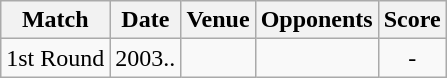<table class="wikitable" style="text-align:center;">
<tr>
<th>Match</th>
<th>Date</th>
<th>Venue</th>
<th>Opponents</th>
<th>Score</th>
</tr>
<tr>
<td>1st Round</td>
<td>2003..</td>
<td></td>
<td></td>
<td>-</td>
</tr>
</table>
